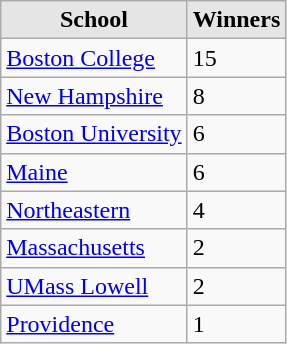<table class="wikitable">
<tr>
<th style="background:#e5e5e5;">School</th>
<th style="background:#e5e5e5;">Winners</th>
</tr>
<tr>
<td><a href='#'>Boston College</a></td>
<td>15</td>
</tr>
<tr>
<td><a href='#'>New Hampshire</a></td>
<td>8</td>
</tr>
<tr>
<td><a href='#'>Boston University</a></td>
<td>6</td>
</tr>
<tr>
<td><a href='#'>Maine</a></td>
<td>6</td>
</tr>
<tr>
<td><a href='#'>Northeastern</a></td>
<td>4</td>
</tr>
<tr>
<td><a href='#'>Massachusetts</a></td>
<td>2</td>
</tr>
<tr>
<td><a href='#'>UMass Lowell</a></td>
<td>2</td>
</tr>
<tr>
<td><a href='#'>Providence</a></td>
<td>1</td>
</tr>
</table>
